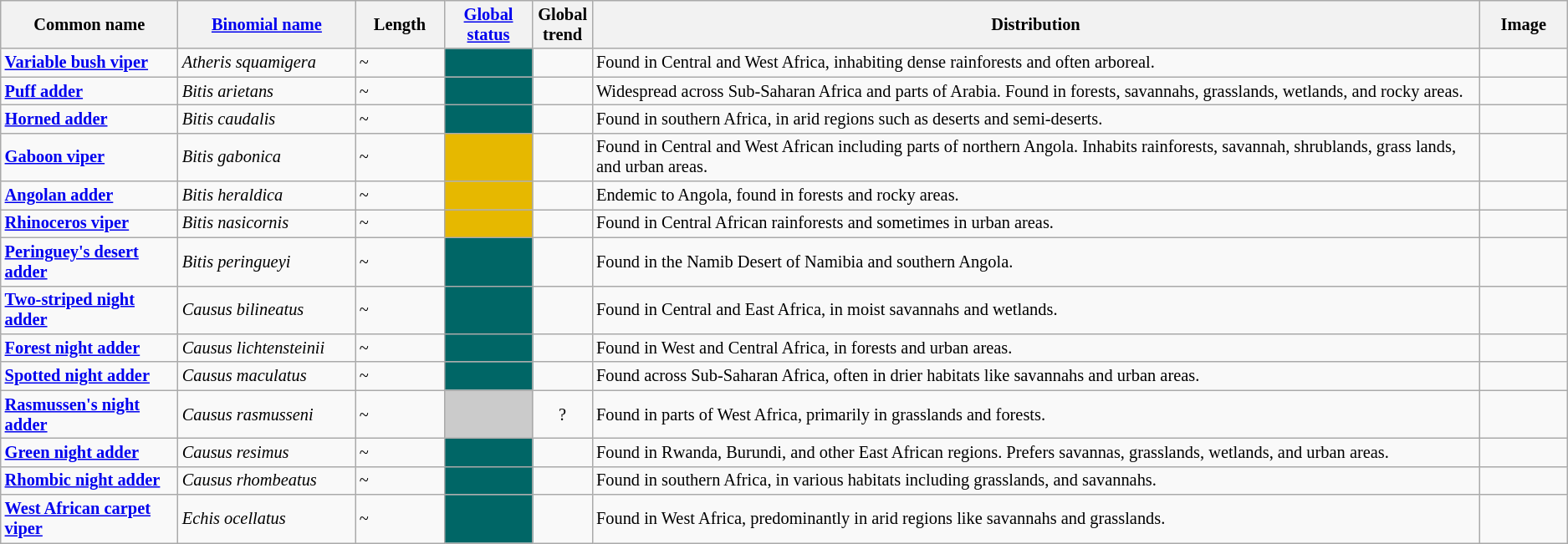<table class="wikitable sortable" style="font-size: 85%">
<tr>
<th width="10%">Common name</th>
<th width="10%"><a href='#'>Binomial name</a></th>
<th width="5%">Length</th>
<th width="5%"><a href='#'>Global status</a></th>
<th width="1%">Global trend</th>
<th width="50%" class="unsortable">Distribution</th>
<th width="5%" class="unsortable">Image</th>
</tr>
<tr>
<td><strong><a href='#'>Variable bush viper</a></strong></td>
<td><em>Atheris squamigera</em></td>
<td>~</td>
<td align=center style="background: #006666"></td>
<td align=center></td>
<td>Found in Central and West Africa, inhabiting dense rainforests and often arboreal.</td>
<td></td>
</tr>
<tr>
<td><strong><a href='#'>Puff adder</a></strong></td>
<td><em>Bitis arietans</em></td>
<td>~</td>
<td align=center style="background: #006666"></td>
<td align=center></td>
<td>Widespread across Sub-Saharan Africa and parts of Arabia. Found in forests, savannahs, grasslands, wetlands, and rocky areas.</td>
<td></td>
</tr>
<tr>
<td><strong><a href='#'>Horned adder</a></strong></td>
<td><em>Bitis caudalis</em></td>
<td>~</td>
<td align=center style="background: #006666"></td>
<td align=center></td>
<td>Found in southern Africa, in arid regions such as deserts and semi-deserts.</td>
<td align=center></td>
</tr>
<tr>
<td><strong><a href='#'>Gaboon viper</a></strong></td>
<td><em>Bitis gabonica</em></td>
<td>~</td>
<td align=center style="background: #e6b800"></td>
<td align=center></td>
<td>Found in Central and West African including parts of northern Angola. Inhabits rainforests, savannah, shrublands, grass lands, and urban areas.</td>
<td></td>
</tr>
<tr>
<td><strong><a href='#'>Angolan adder</a></strong></td>
<td><em>Bitis heraldica</em></td>
<td>~</td>
<td align=center style="background: #e6b800"></td>
<td align=center></td>
<td>Endemic to Angola, found in forests and rocky areas.</td>
<td></td>
</tr>
<tr>
<td><strong><a href='#'>Rhinoceros viper</a></strong></td>
<td><em>Bitis nasicornis</em></td>
<td>~</td>
<td align=center style="background: #e6b800"></td>
<td align=center></td>
<td>Found in Central African rainforests and sometimes in urban areas.</td>
<td></td>
</tr>
<tr>
<td><strong><a href='#'>Peringuey's desert adder</a></strong></td>
<td><em>Bitis peringueyi</em></td>
<td>~</td>
<td align=center style="background: #006666"></td>
<td align=center></td>
<td>Found in the Namib Desert of Namibia and southern Angola.</td>
<td></td>
</tr>
<tr>
<td><strong><a href='#'>Two-striped night adder</a></strong></td>
<td><em>Causus bilineatus</em></td>
<td>~</td>
<td align=center style="background: #006666"></td>
<td align=center></td>
<td>Found in Central and East Africa, in moist savannahs and wetlands.</td>
<td></td>
</tr>
<tr>
<td><strong><a href='#'>Forest night adder</a></strong></td>
<td><em>Causus lichtensteinii</em></td>
<td>~</td>
<td align=center style="background: #006666"></td>
<td align=center></td>
<td>Found in West and Central Africa, in forests and urban areas.</td>
<td></td>
</tr>
<tr>
<td><strong><a href='#'>Spotted night adder</a></strong></td>
<td><em>Causus maculatus</em></td>
<td>~</td>
<td align=center style="background: #006666"></td>
<td align=center></td>
<td>Found across Sub-Saharan Africa, often in drier habitats like savannahs and urban areas.</td>
<td></td>
</tr>
<tr>
<td><strong><a href='#'>Rasmussen's night adder</a></strong></td>
<td><em>Causus rasmusseni</em></td>
<td>~</td>
<td align=center style="background: #cbcbcb"></td>
<td align=center>?</td>
<td>Found in parts of West Africa, primarily in grasslands and forests.</td>
<td></td>
</tr>
<tr>
<td><strong><a href='#'>Green night adder</a></strong></td>
<td><em>Causus resimus</em></td>
<td>~</td>
<td align=center style="background: #006666"></td>
<td align=center></td>
<td>Found in Rwanda, Burundi, and other East African regions. Prefers savannas, grasslands, wetlands, and urban areas.</td>
<td></td>
</tr>
<tr>
<td><strong><a href='#'>Rhombic night adder</a></strong></td>
<td><em>Causus rhombeatus</em></td>
<td>~</td>
<td align=center style="background: #006666"></td>
<td align=center></td>
<td>Found in southern Africa, in various habitats including grasslands, and savannahs.</td>
<td></td>
</tr>
<tr>
<td><strong><a href='#'>West African carpet viper</a></strong></td>
<td><em>Echis ocellatus</em></td>
<td>~</td>
<td align=center style="background: #006666"></td>
<td align=center></td>
<td>Found in West Africa, predominantly in arid regions like savannahs and grasslands.</td>
<td></td>
</tr>
</table>
